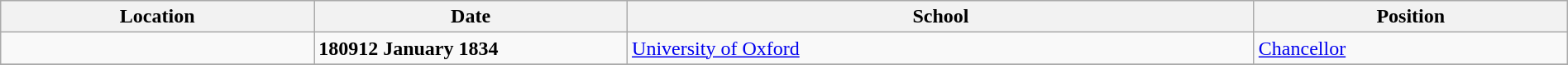<table class="wikitable" style="width:100%;">
<tr>
<th style="width:20%;">Location</th>
<th style="width:20%;">Date</th>
<th style="width:40%;">School</th>
<th style="width:20%;">Position</th>
</tr>
<tr>
<td></td>
<td><strong>180912 January 1834</strong></td>
<td><a href='#'>University of Oxford</a></td>
<td><a href='#'>Chancellor</a></td>
</tr>
<tr>
</tr>
</table>
